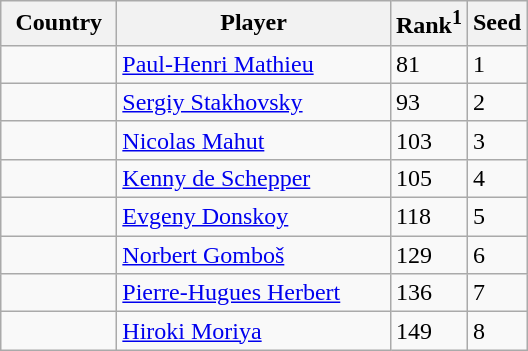<table class="sortable wikitable">
<tr>
<th width="70">Country</th>
<th width="175">Player</th>
<th>Rank<sup>1</sup></th>
<th>Seed</th>
</tr>
<tr>
<td></td>
<td><a href='#'>Paul-Henri Mathieu</a></td>
<td>81</td>
<td>1</td>
</tr>
<tr>
<td></td>
<td><a href='#'>Sergiy Stakhovsky</a></td>
<td>93</td>
<td>2</td>
</tr>
<tr>
<td></td>
<td><a href='#'>Nicolas Mahut</a></td>
<td>103</td>
<td>3</td>
</tr>
<tr>
<td></td>
<td><a href='#'>Kenny de Schepper</a></td>
<td>105</td>
<td>4</td>
</tr>
<tr>
<td></td>
<td><a href='#'>Evgeny Donskoy</a></td>
<td>118</td>
<td>5</td>
</tr>
<tr>
<td></td>
<td><a href='#'>Norbert Gomboš</a></td>
<td>129</td>
<td>6</td>
</tr>
<tr>
<td></td>
<td><a href='#'>Pierre-Hugues Herbert</a></td>
<td>136</td>
<td>7</td>
</tr>
<tr>
<td></td>
<td><a href='#'>Hiroki Moriya</a></td>
<td>149</td>
<td>8</td>
</tr>
</table>
